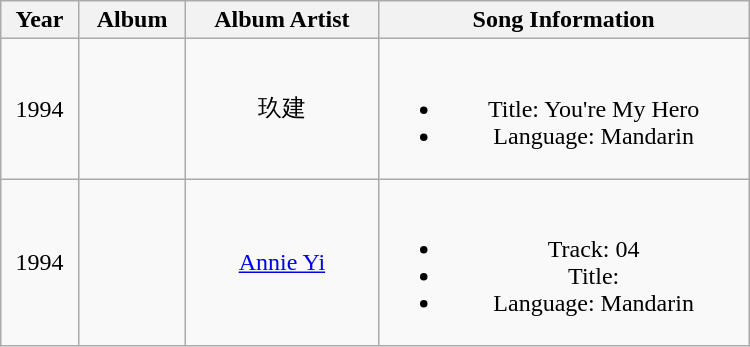<table class="wikitable" width="500px">
<tr>
<th align="left">Year</th>
<th align="left">Album</th>
<th align="left">Album Artist</th>
<th align="left">Song Information</th>
</tr>
<tr>
<td align="center">1994</td>
<td align="center"></td>
<td align="center">玖建</td>
<td align="center"><br><ul><li>Title: You're My Hero</li><li>Language: Mandarin</li></ul></td>
</tr>
<tr>
<td align="center">1994</td>
<td align="center"></td>
<td align="center"><a href='#'>Annie Yi</a></td>
<td align="center"><br><ul><li>Track: 04</li><li>Title: </li><li>Language: Mandarin</li></ul></td>
</tr>
</table>
